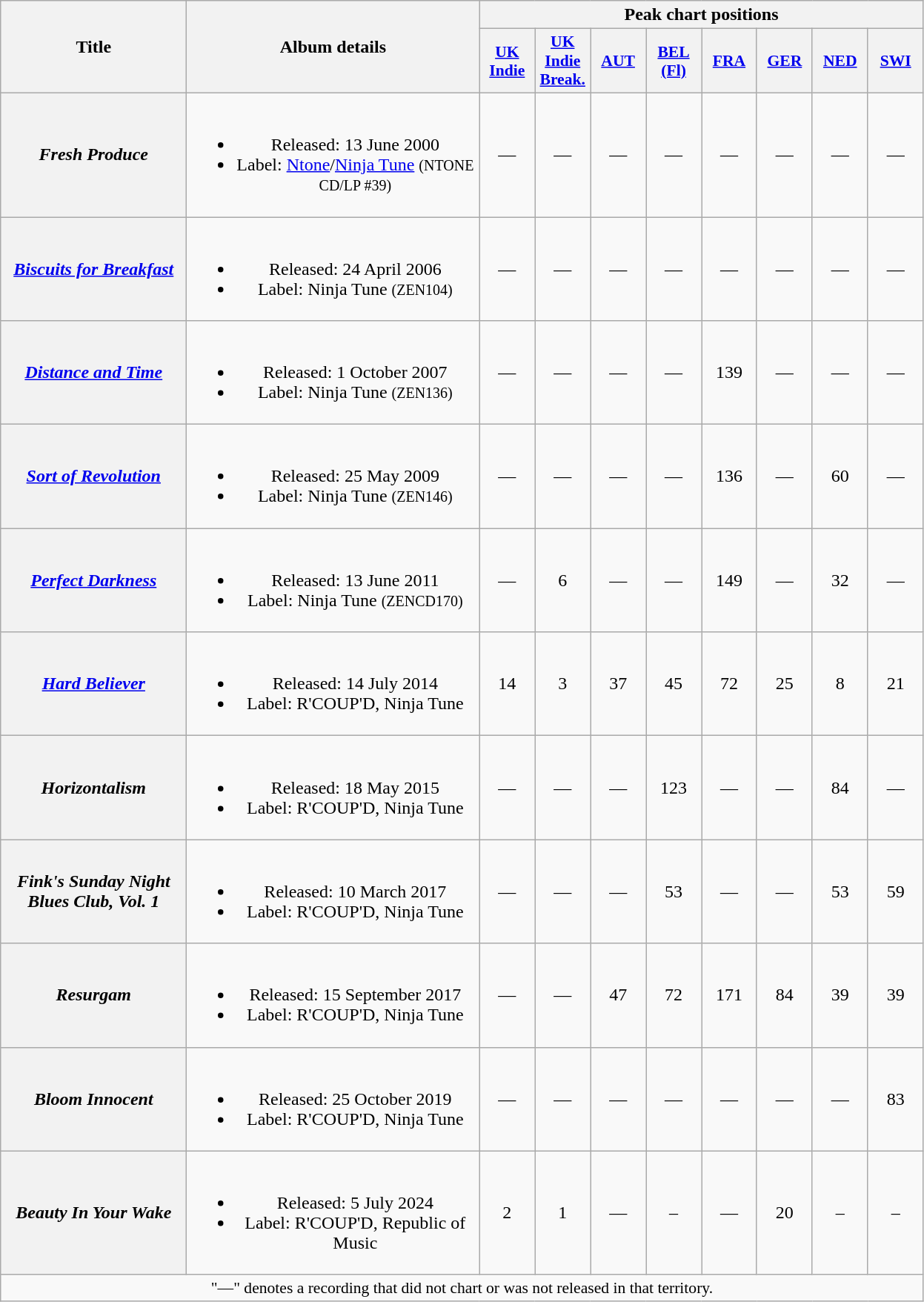<table class="wikitable plainrowheaders" style="text-align:center;" border="1">
<tr>
<th scope="col" rowspan="2" style="width:10em;">Title</th>
<th scope="col" rowspan="2" style="width:16em;">Album details</th>
<th scope="col" colspan="8">Peak chart positions</th>
</tr>
<tr>
<th scope="col" style="width:3em;font-size:90%;"><a href='#'>UK<br>Indie</a><br></th>
<th scope="col" style="width:3em;font-size:90%;"><a href='#'>UK<br>Indie<br>Break.</a><br></th>
<th scope="col" style="width:3em;font-size:90%;"><a href='#'>AUT</a><br></th>
<th scope="col" style="width:3em;font-size:90%;"><a href='#'>BEL <br>(Fl)</a><br></th>
<th scope="col" style="width:3em;font-size:90%;"><a href='#'>FRA</a><br></th>
<th scope="col" style="width:3em;font-size:90%;"><a href='#'>GER</a><br></th>
<th scope="col" style="width:3em;font-size:90%;"><a href='#'>NED</a><br></th>
<th scope="col" style="width:3em;font-size:90%;"><a href='#'>SWI</a><br></th>
</tr>
<tr>
<th scope="row"><em>Fresh Produce</em></th>
<td><br><ul><li>Released: 13 June 2000</li><li>Label: <a href='#'>Ntone</a>/<a href='#'>Ninja Tune</a> <small>(NTONE CD/LP #39)</small></li></ul></td>
<td>—</td>
<td>—</td>
<td>—</td>
<td>—</td>
<td>—</td>
<td>—</td>
<td>—</td>
<td>—</td>
</tr>
<tr>
<th scope="row"><em><a href='#'>Biscuits for Breakfast</a></em></th>
<td><br><ul><li>Released: 24 April 2006</li><li>Label: Ninja Tune <small>(ZEN104)</small></li></ul></td>
<td>—</td>
<td>—</td>
<td>—</td>
<td>—</td>
<td>—</td>
<td>—</td>
<td>—</td>
<td>—</td>
</tr>
<tr>
<th scope="row"><em><a href='#'>Distance and Time</a></em></th>
<td><br><ul><li>Released: 1 October 2007</li><li>Label: Ninja Tune <small>(ZEN136)</small></li></ul></td>
<td>—</td>
<td>—</td>
<td>—</td>
<td>—</td>
<td>139</td>
<td>—</td>
<td>—</td>
<td>—</td>
</tr>
<tr>
<th scope="row"><em><a href='#'>Sort of Revolution</a></em></th>
<td><br><ul><li>Released: 25 May 2009</li><li>Label: Ninja Tune <small>(ZEN146)</small></li></ul></td>
<td>—</td>
<td>—</td>
<td>—</td>
<td>—</td>
<td>136</td>
<td>—</td>
<td>60</td>
<td>—</td>
</tr>
<tr>
<th scope="row"><em><a href='#'>Perfect Darkness</a></em></th>
<td><br><ul><li>Released: 13 June 2011</li><li>Label: Ninja Tune <small>(ZENCD170)</small></li></ul></td>
<td>—</td>
<td>6</td>
<td>—</td>
<td>—</td>
<td>149</td>
<td>—</td>
<td>32</td>
<td>—</td>
</tr>
<tr>
<th scope="row"><em><a href='#'>Hard Believer</a></em></th>
<td><br><ul><li>Released: 14 July 2014</li><li>Label: R'COUP'D, Ninja Tune</li></ul></td>
<td>14</td>
<td>3</td>
<td>37</td>
<td>45</td>
<td>72</td>
<td>25</td>
<td>8</td>
<td>21</td>
</tr>
<tr>
<th scope="row"><em>Horizontalism</em></th>
<td><br><ul><li>Released: 18 May 2015</li><li>Label: R'COUP'D, Ninja Tune</li></ul></td>
<td>—</td>
<td>—</td>
<td>—</td>
<td>123</td>
<td>—</td>
<td>—</td>
<td>84</td>
<td>—</td>
</tr>
<tr>
<th scope="row"><em>Fink's Sunday Night Blues Club, Vol. 1</em></th>
<td><br><ul><li>Released: 10 March 2017</li><li>Label: R'COUP'D, Ninja Tune</li></ul></td>
<td>—</td>
<td>—</td>
<td>—</td>
<td>53</td>
<td>—</td>
<td>—</td>
<td>53</td>
<td>59</td>
</tr>
<tr>
<th scope="row"><em>Resurgam</em></th>
<td><br><ul><li>Released: 15 September 2017</li><li>Label: R'COUP'D, Ninja Tune</li></ul></td>
<td>—</td>
<td>—</td>
<td>47</td>
<td>72</td>
<td>171<br></td>
<td>84</td>
<td>39</td>
<td>39</td>
</tr>
<tr>
<th scope="row"><em>Bloom Innocent</em></th>
<td><br><ul><li>Released: 25 October 2019</li><li>Label: R'COUP'D, Ninja Tune</li></ul></td>
<td>—</td>
<td>—</td>
<td>—</td>
<td>—</td>
<td>—</td>
<td>—</td>
<td>—</td>
<td>83</td>
</tr>
<tr>
<th scope="row"><em>Beauty In Your Wake</em></th>
<td><br><ul><li>Released: 5 July 2024</li><li>Label: R'COUP'D, Republic of Music</li></ul></td>
<td>2</td>
<td>1</td>
<td>—</td>
<td>–</td>
<td>—</td>
<td>20</td>
<td>–</td>
<td>–</td>
</tr>
<tr>
<td colspan="10" style="font-size:90%">"—" denotes a recording that did not chart or was not released in that territory.</td>
</tr>
</table>
